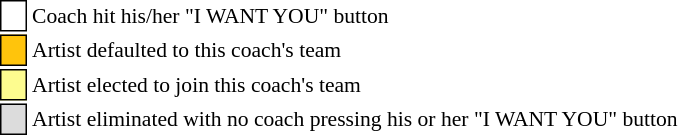<table class="toccolours" style="font-size: 90%; white-space: nowrap;">
<tr>
<td style="background-color:white; border: 1px solid black;"> <strong></strong> </td>
<td>Coach hit his/her "I WANT YOU" button</td>
</tr>
<tr>
<td style="background-color:#FFC40C; border: 1px solid black">    </td>
<td>Artist defaulted to this coach's team</td>
</tr>
<tr>
<td style="background-color:#fdfc8f; border: 1px solid black;">    </td>
<td style="padding-right: 8px">Artist elected to join this coach's team</td>
</tr>
<tr>
<td style="background-color:#DCDCDC; border: 1px solid black">    </td>
<td>Artist eliminated with no coach pressing his or her "I WANT YOU" button</td>
</tr>
<tr>
</tr>
</table>
